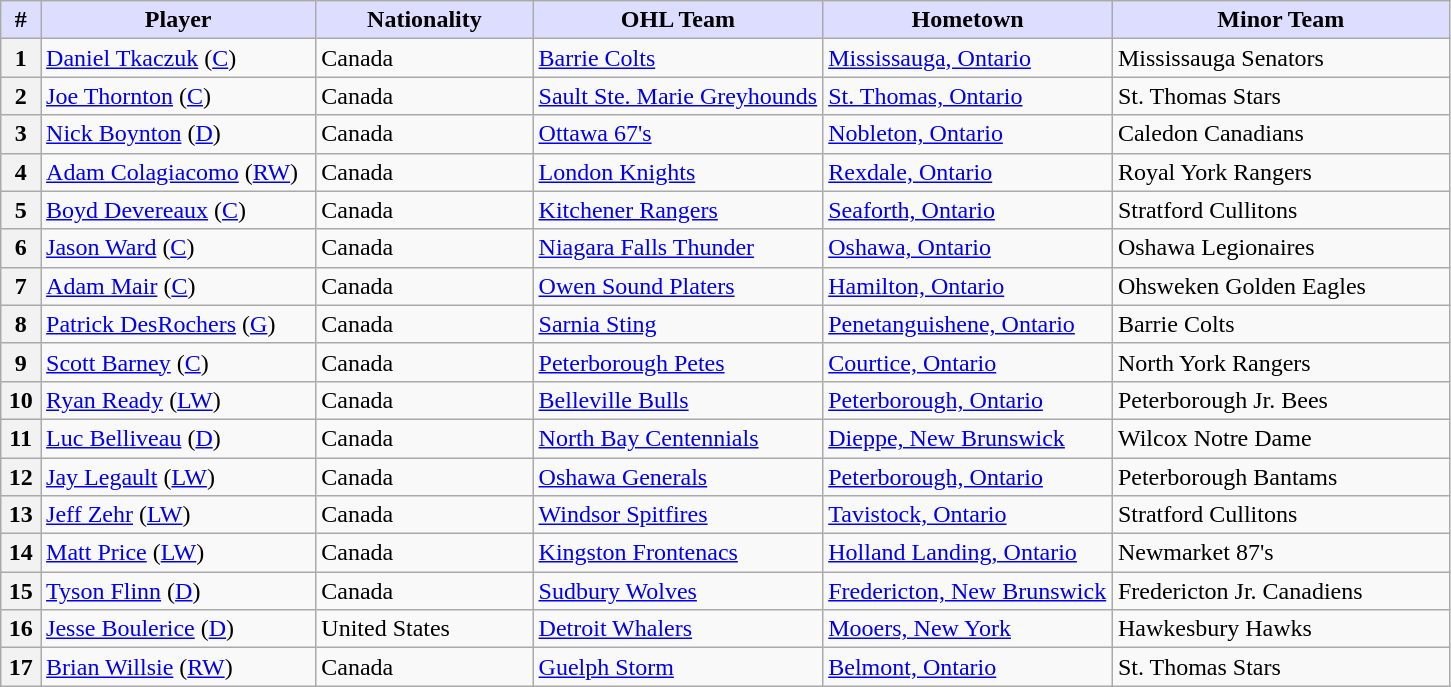<table class="wikitable">
<tr>
<th style="background:#ddf; width:2.75%;">#</th>
<th style="background:#ddf; width:19.0%;">Player</th>
<th style="background:#ddf; width:15.0%;">Nationality</th>
<th style="background:#ddf; width:20.0%;">OHL Team</th>
<th style="background:#ddf; width:20.0%;">Hometown</th>
<th style="background:#ddf; width:100.0%;">Minor Team</th>
</tr>
<tr>
<th>1</th>
<td><a href='#'>Daniel Tkaczuk</a> (<a href='#'>C</a>)</td>
<td> Canada</td>
<td><a href='#'>Barrie Colts</a></td>
<td><a href='#'>Mississauga, Ontario</a></td>
<td>Mississauga Senators</td>
</tr>
<tr>
<th>2</th>
<td><a href='#'>Joe Thornton</a> (<a href='#'>C</a>)</td>
<td> Canada</td>
<td><a href='#'>Sault Ste. Marie Greyhounds</a></td>
<td><a href='#'>St. Thomas, Ontario</a></td>
<td>St. Thomas Stars</td>
</tr>
<tr>
<th>3</th>
<td><a href='#'>Nick Boynton</a> (<a href='#'>D</a>)</td>
<td> Canada</td>
<td><a href='#'>Ottawa 67's</a></td>
<td><a href='#'>Nobleton, Ontario</a></td>
<td>Caledon Canadians</td>
</tr>
<tr>
<th>4</th>
<td><a href='#'>Adam Colagiacomo</a> (<a href='#'>RW</a>)</td>
<td> Canada</td>
<td><a href='#'>London Knights</a></td>
<td><a href='#'>Rexdale, Ontario</a></td>
<td>Royal York Rangers</td>
</tr>
<tr>
<th>5</th>
<td><a href='#'>Boyd Devereaux</a> (<a href='#'>C</a>)</td>
<td> Canada</td>
<td><a href='#'>Kitchener Rangers</a></td>
<td><a href='#'>Seaforth, Ontario</a></td>
<td>Stratford Cullitons</td>
</tr>
<tr>
<th>6</th>
<td><a href='#'>Jason Ward</a> (<a href='#'>C</a>)</td>
<td> Canada</td>
<td><a href='#'>Niagara Falls Thunder</a></td>
<td><a href='#'>Oshawa, Ontario</a></td>
<td>Oshawa Legionaires</td>
</tr>
<tr>
<th>7</th>
<td><a href='#'>Adam Mair</a> (<a href='#'>C</a>)</td>
<td> Canada</td>
<td><a href='#'>Owen Sound Platers</a></td>
<td><a href='#'>Hamilton, Ontario</a></td>
<td>Ohsweken Golden Eagles</td>
</tr>
<tr>
<th>8</th>
<td><a href='#'>Patrick DesRochers</a> (<a href='#'>G</a>)</td>
<td> Canada</td>
<td><a href='#'>Sarnia Sting</a></td>
<td><a href='#'>Penetanguishene, Ontario</a></td>
<td>Barrie Colts</td>
</tr>
<tr>
<th>9</th>
<td><a href='#'>Scott Barney</a> (<a href='#'>C</a>)</td>
<td> Canada</td>
<td><a href='#'>Peterborough Petes</a></td>
<td><a href='#'>Courtice, Ontario</a></td>
<td>North York Rangers</td>
</tr>
<tr>
<th>10</th>
<td><a href='#'>Ryan Ready</a> (<a href='#'>LW</a>)</td>
<td> Canada</td>
<td><a href='#'>Belleville Bulls</a></td>
<td><a href='#'>Peterborough, Ontario</a></td>
<td>Peterborough Jr. Bees</td>
</tr>
<tr>
<th>11</th>
<td><a href='#'>Luc Belliveau</a> (<a href='#'>D</a>)</td>
<td> Canada</td>
<td><a href='#'>North Bay Centennials</a></td>
<td><a href='#'>Dieppe, New Brunswick</a></td>
<td>Wilcox Notre Dame</td>
</tr>
<tr>
<th>12</th>
<td><a href='#'>Jay Legault</a> (<a href='#'>LW</a>)</td>
<td> Canada</td>
<td><a href='#'>Oshawa Generals</a></td>
<td><a href='#'>Peterborough, Ontario</a></td>
<td>Peterborough Bantams</td>
</tr>
<tr>
<th>13</th>
<td><a href='#'>Jeff Zehr</a> (<a href='#'>LW</a>)</td>
<td> Canada</td>
<td><a href='#'>Windsor Spitfires</a></td>
<td><a href='#'>Tavistock, Ontario</a></td>
<td>Stratford Cullitons</td>
</tr>
<tr>
<th>14</th>
<td><a href='#'>Matt Price</a> (<a href='#'>LW</a>)</td>
<td> Canada</td>
<td><a href='#'>Kingston Frontenacs</a></td>
<td><a href='#'>Holland Landing, Ontario</a></td>
<td>Newmarket 87's</td>
</tr>
<tr>
<th>15</th>
<td><a href='#'>Tyson Flinn</a> (<a href='#'>D</a>)</td>
<td> Canada</td>
<td><a href='#'>Sudbury Wolves</a></td>
<td><a href='#'>Fredericton, New Brunswick</a></td>
<td>Fredericton Jr. Canadiens</td>
</tr>
<tr>
<th>16</th>
<td><a href='#'>Jesse Boulerice</a> (<a href='#'>D</a>)</td>
<td> United States</td>
<td><a href='#'>Detroit Whalers</a></td>
<td><a href='#'>Mooers, New York</a></td>
<td>Hawkesbury Hawks</td>
</tr>
<tr>
<th>17</th>
<td><a href='#'>Brian Willsie</a> (<a href='#'>RW</a>)</td>
<td> Canada</td>
<td><a href='#'>Guelph Storm</a></td>
<td><a href='#'>Belmont, Ontario</a></td>
<td>St. Thomas Stars</td>
</tr>
</table>
